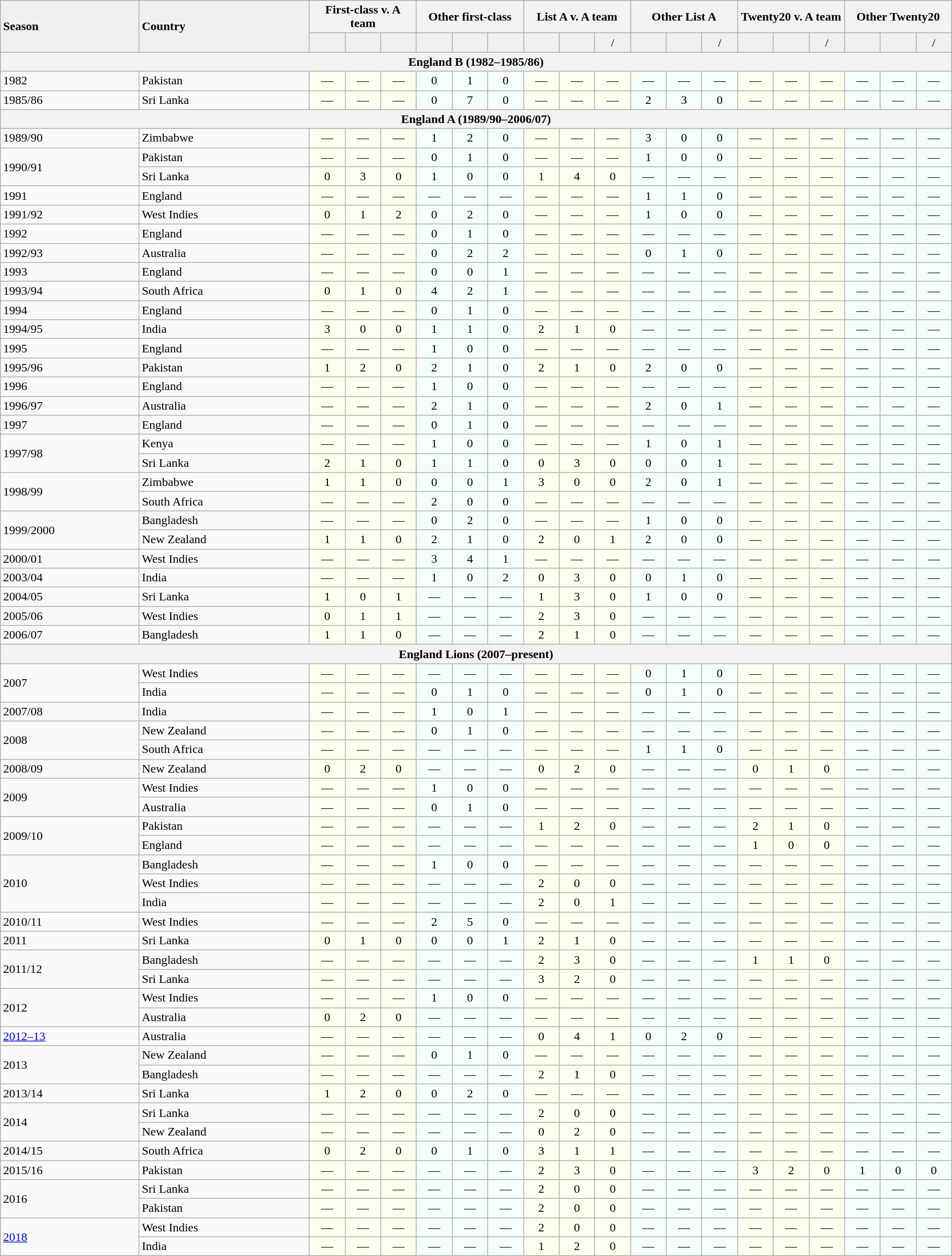<table class="wikitable" width="100%" style="text-align:center;">
<tr bgcolor="#efefef">
<td align=left rowspan=2><strong>Season</strong></td>
<td align=left rowspan=2><strong>Country</strong></td>
<th colspan=3>First-class v. A team</th>
<th colspan=3>Other first-class</th>
<th colspan=3>List A v. A team</th>
<th colspan=3>Other List A</th>
<th colspan=3>Twenty20 v. A team</th>
<th colspan=3>Other Twenty20</th>
</tr>
<tr bgcolor="#efefef">
<td width=40px></td>
<td width=40px></td>
<td width=40px></td>
<td width=40px></td>
<td width=40px></td>
<td width=40px></td>
<td width=40px></td>
<td width=40px></td>
<td width=40px>/</td>
<td width=40px></td>
<td width=40px></td>
<td width=40px>/</td>
<td width=40px></td>
<td width=40px></td>
<td width=40px>/</td>
<td width=40px></td>
<td width=40px></td>
<td width=40px>/</td>
</tr>
<tr>
<th colspan=20>England B (1982–1985/86)</th>
</tr>
<tr>
<td align=left>1982</td>
<td align=left>Pakistan</td>
<td bgcolor="#FFFFF0">—</td>
<td bgcolor="#FFFFF0">—</td>
<td bgcolor="#FFFFF0">—</td>
<td bgcolor="#F5FFFA">0</td>
<td bgcolor="#F5FFFA">1</td>
<td bgcolor="#F5FFFA">0</td>
<td bgcolor="#FFFFF0">—</td>
<td bgcolor="#FFFFF0">—</td>
<td bgcolor="#FFFFF0">—</td>
<td bgcolor="#F5FFFA">—</td>
<td bgcolor="#F5FFFA">—</td>
<td bgcolor="#F5FFFA">—</td>
<td bgcolor="#FFFFF0">—</td>
<td bgcolor="#FFFFF0">—</td>
<td bgcolor="#FFFFF0">—</td>
<td bgcolor="#F5FFFA">—</td>
<td bgcolor="#F5FFFA">—</td>
<td bgcolor="#F5FFFA">—</td>
</tr>
<tr>
<td align=left>1985/86</td>
<td align=left>Sri Lanka</td>
<td bgcolor="#FFFFF0">—</td>
<td bgcolor="#FFFFF0">—</td>
<td bgcolor="#FFFFF0">—</td>
<td bgcolor="#F5FFFA">0</td>
<td bgcolor="#F5FFFA">7</td>
<td bgcolor="#F5FFFA">0</td>
<td bgcolor="#FFFFF0">—</td>
<td bgcolor="#FFFFF0">—</td>
<td bgcolor="#FFFFF0">—</td>
<td bgcolor="#F5FFFA">2</td>
<td bgcolor="#F5FFFA">3</td>
<td bgcolor="#F5FFFA">0</td>
<td bgcolor="#FFFFF0">—</td>
<td bgcolor="#FFFFF0">—</td>
<td bgcolor="#FFFFF0">—</td>
<td bgcolor="#F5FFFA">—</td>
<td bgcolor="#F5FFFA">—</td>
<td bgcolor="#F5FFFA">—</td>
</tr>
<tr>
<th colspan=20>England A (1989/90–2006/07)</th>
</tr>
<tr>
<td align=left>1989/90</td>
<td align=left>Zimbabwe</td>
<td bgcolor="#FFFFF0">—</td>
<td bgcolor="#FFFFF0">—</td>
<td bgcolor="#FFFFF0">—</td>
<td bgcolor="#F5FFFA">1</td>
<td bgcolor="#F5FFFA">2</td>
<td bgcolor="#F5FFFA">0</td>
<td bgcolor="#FFFFF0">—</td>
<td bgcolor="#FFFFF0">—</td>
<td bgcolor="#FFFFF0">—</td>
<td bgcolor="#F5FFFA">3</td>
<td bgcolor="#F5FFFA">0</td>
<td bgcolor="#F5FFFA">0</td>
<td bgcolor="#FFFFF0">—</td>
<td bgcolor="#FFFFF0">—</td>
<td bgcolor="#FFFFF0">—</td>
<td bgcolor="#F5FFFA">—</td>
<td bgcolor="#F5FFFA">—</td>
<td bgcolor="#F5FFFA">—</td>
</tr>
<tr>
<td align=left rowspan=2>1990/91</td>
<td align=left>Pakistan</td>
<td bgcolor="#FFFFF0">—</td>
<td bgcolor="#FFFFF0">—</td>
<td bgcolor="#FFFFF0">—</td>
<td bgcolor="#F5FFFA">0</td>
<td bgcolor="#F5FFFA">1</td>
<td bgcolor="#F5FFFA">0</td>
<td bgcolor="#FFFFF0">—</td>
<td bgcolor="#FFFFF0">—</td>
<td bgcolor="#FFFFF0">—</td>
<td bgcolor="#F5FFFA">1</td>
<td bgcolor="#F5FFFA">0</td>
<td bgcolor="#F5FFFA">0</td>
<td bgcolor="#FFFFF0">—</td>
<td bgcolor="#FFFFF0">—</td>
<td bgcolor="#FFFFF0">—</td>
<td bgcolor="#F5FFFA">—</td>
<td bgcolor="#F5FFFA">—</td>
<td bgcolor="#F5FFFA">—</td>
</tr>
<tr>
<td align=left>Sri Lanka</td>
<td bgcolor="#FFFFF0">0</td>
<td bgcolor="#FFFFF0">3</td>
<td bgcolor="#FFFFF0">0</td>
<td bgcolor="#F5FFFA">1</td>
<td bgcolor="#F5FFFA">0</td>
<td bgcolor="#F5FFFA">0</td>
<td bgcolor="#FFFFF0">1</td>
<td bgcolor="#FFFFF0">4</td>
<td bgcolor="#FFFFF0">0</td>
<td bgcolor="#F5FFFA">—</td>
<td bgcolor="#F5FFFA">—</td>
<td bgcolor="#F5FFFA">—</td>
<td bgcolor="#FFFFF0">—</td>
<td bgcolor="#FFFFF0">—</td>
<td bgcolor="#FFFFF0">—</td>
<td bgcolor="#F5FFFA">—</td>
<td bgcolor="#F5FFFA">—</td>
<td bgcolor="#F5FFFA">—</td>
</tr>
<tr>
<td align=left>1991</td>
<td align=left>England</td>
<td bgcolor="#FFFFF0">—</td>
<td bgcolor="#FFFFF0">—</td>
<td bgcolor="#FFFFF0">—</td>
<td bgcolor="#F5FFFA">—</td>
<td bgcolor="#F5FFFA">—</td>
<td bgcolor="#F5FFFA">—</td>
<td bgcolor="#FFFFF0">—</td>
<td bgcolor="#FFFFF0">—</td>
<td bgcolor="#FFFFF0">—</td>
<td bgcolor="#F5FFFA">1</td>
<td bgcolor="#F5FFFA">1</td>
<td bgcolor="#F5FFFA">0</td>
<td bgcolor="#FFFFF0">—</td>
<td bgcolor="#FFFFF0">—</td>
<td bgcolor="#FFFFF0">—</td>
<td bgcolor="#F5FFFA">—</td>
<td bgcolor="#F5FFFA">—</td>
<td bgcolor="#F5FFFA">—</td>
</tr>
<tr>
<td align=left>1991/92</td>
<td align=left>West Indies</td>
<td bgcolor="#FFFFF0">0</td>
<td bgcolor="#FFFFF0">1</td>
<td bgcolor="#FFFFF0">2</td>
<td bgcolor="#F5FFFA">0</td>
<td bgcolor="#F5FFFA">2</td>
<td bgcolor="#F5FFFA">0</td>
<td bgcolor="#FFFFF0">—</td>
<td bgcolor="#FFFFF0">—</td>
<td bgcolor="#FFFFF0">—</td>
<td bgcolor="#F5FFFA">1</td>
<td bgcolor="#F5FFFA">0</td>
<td bgcolor="#F5FFFA">0</td>
<td bgcolor="#FFFFF0">—</td>
<td bgcolor="#FFFFF0">—</td>
<td bgcolor="#FFFFF0">—</td>
<td bgcolor="#F5FFFA">—</td>
<td bgcolor="#F5FFFA">—</td>
<td bgcolor="#F5FFFA">—</td>
</tr>
<tr>
<td align=left>1992</td>
<td align=left>England</td>
<td bgcolor="#FFFFF0">—</td>
<td bgcolor="#FFFFF0">—</td>
<td bgcolor="#FFFFF0">—</td>
<td bgcolor="#F5FFFA">0</td>
<td bgcolor="#F5FFFA">1</td>
<td bgcolor="#F5FFFA">0</td>
<td bgcolor="#FFFFF0">—</td>
<td bgcolor="#FFFFF0">—</td>
<td bgcolor="#FFFFF0">—</td>
<td bgcolor="#F5FFFA">—</td>
<td bgcolor="#F5FFFA">—</td>
<td bgcolor="#F5FFFA">—</td>
<td bgcolor="#FFFFF0">—</td>
<td bgcolor="#FFFFF0">—</td>
<td bgcolor="#FFFFF0">—</td>
<td bgcolor="#F5FFFA">—</td>
<td bgcolor="#F5FFFA">—</td>
<td bgcolor="#F5FFFA">—</td>
</tr>
<tr>
<td align=left>1992/93</td>
<td align=left>Australia</td>
<td bgcolor="#FFFFF0">—</td>
<td bgcolor="#FFFFF0">—</td>
<td bgcolor="#FFFFF0">—</td>
<td bgcolor="#F5FFFA">0</td>
<td bgcolor="#F5FFFA">2</td>
<td bgcolor="#F5FFFA">2</td>
<td bgcolor="#FFFFF0">—</td>
<td bgcolor="#FFFFF0">—</td>
<td bgcolor="#FFFFF0">—</td>
<td bgcolor="#F5FFFA">0</td>
<td bgcolor="#F5FFFA">1</td>
<td bgcolor="#F5FFFA">0</td>
<td bgcolor="#FFFFF0">—</td>
<td bgcolor="#FFFFF0">—</td>
<td bgcolor="#FFFFF0">—</td>
<td bgcolor="#F5FFFA">—</td>
<td bgcolor="#F5FFFA">—</td>
<td bgcolor="#F5FFFA">—</td>
</tr>
<tr>
<td align=left>1993</td>
<td align=left>England</td>
<td bgcolor="#FFFFF0">—</td>
<td bgcolor="#FFFFF0">—</td>
<td bgcolor="#FFFFF0">—</td>
<td bgcolor="#F5FFFA">0</td>
<td bgcolor="#F5FFFA">0</td>
<td bgcolor="#F5FFFA">1</td>
<td bgcolor="#FFFFF0">—</td>
<td bgcolor="#FFFFF0">—</td>
<td bgcolor="#FFFFF0">—</td>
<td bgcolor="#F5FFFA">—</td>
<td bgcolor="#F5FFFA">—</td>
<td bgcolor="#F5FFFA">—</td>
<td bgcolor="#FFFFF0">—</td>
<td bgcolor="#FFFFF0">—</td>
<td bgcolor="#FFFFF0">—</td>
<td bgcolor="#F5FFFA">—</td>
<td bgcolor="#F5FFFA">—</td>
<td bgcolor="#F5FFFA">—</td>
</tr>
<tr>
<td align=left>1993/94</td>
<td align=left>South Africa</td>
<td bgcolor="#FFFFF0">0</td>
<td bgcolor="#FFFFF0">1</td>
<td bgcolor="#FFFFF0">0</td>
<td bgcolor="#F5FFFA">4</td>
<td bgcolor="#F5FFFA">2</td>
<td bgcolor="#F5FFFA">1</td>
<td bgcolor="#FFFFF0">—</td>
<td bgcolor="#FFFFF0">—</td>
<td bgcolor="#FFFFF0">—</td>
<td bgcolor="#F5FFFA">—</td>
<td bgcolor="#F5FFFA">—</td>
<td bgcolor="#F5FFFA">—</td>
<td bgcolor="#FFFFF0">—</td>
<td bgcolor="#FFFFF0">—</td>
<td bgcolor="#FFFFF0">—</td>
<td bgcolor="#F5FFFA">—</td>
<td bgcolor="#F5FFFA">—</td>
<td bgcolor="#F5FFFA">—</td>
</tr>
<tr>
<td align=left>1994</td>
<td align=left>England</td>
<td bgcolor="#FFFFF0">—</td>
<td bgcolor="#FFFFF0">—</td>
<td bgcolor="#FFFFF0">—</td>
<td bgcolor="#F5FFFA">0</td>
<td bgcolor="#F5FFFA">1</td>
<td bgcolor="#F5FFFA">0</td>
<td bgcolor="#FFFFF0">—</td>
<td bgcolor="#FFFFF0">—</td>
<td bgcolor="#FFFFF0">—</td>
<td bgcolor="#F5FFFA">—</td>
<td bgcolor="#F5FFFA">—</td>
<td bgcolor="#F5FFFA">—</td>
<td bgcolor="#FFFFF0">—</td>
<td bgcolor="#FFFFF0">—</td>
<td bgcolor="#FFFFF0">—</td>
<td bgcolor="#F5FFFA">—</td>
<td bgcolor="#F5FFFA">—</td>
<td bgcolor="#F5FFFA">—</td>
</tr>
<tr>
<td align=left>1994/95</td>
<td align=left>India</td>
<td bgcolor="#FFFFF0">3</td>
<td bgcolor="#FFFFF0">0</td>
<td bgcolor="#FFFFF0">0</td>
<td bgcolor="#F5FFFA">1</td>
<td bgcolor="#F5FFFA">1</td>
<td bgcolor="#F5FFFA">0</td>
<td bgcolor="#FFFFF0">2</td>
<td bgcolor="#FFFFF0">1</td>
<td bgcolor="#FFFFF0">0</td>
<td bgcolor="#F5FFFA">—</td>
<td bgcolor="#F5FFFA">—</td>
<td bgcolor="#F5FFFA">—</td>
<td bgcolor="#FFFFF0">—</td>
<td bgcolor="#FFFFF0">—</td>
<td bgcolor="#FFFFF0">—</td>
<td bgcolor="#F5FFFA">—</td>
<td bgcolor="#F5FFFA">—</td>
<td bgcolor="#F5FFFA">—</td>
</tr>
<tr>
<td align=left>1995</td>
<td align=left>England</td>
<td bgcolor="#FFFFF0">—</td>
<td bgcolor="#FFFFF0">—</td>
<td bgcolor="#FFFFF0">—</td>
<td bgcolor="#F5FFFA">1</td>
<td bgcolor="#F5FFFA">0</td>
<td bgcolor="#F5FFFA">0</td>
<td bgcolor="#FFFFF0">—</td>
<td bgcolor="#FFFFF0">—</td>
<td bgcolor="#FFFFF0">—</td>
<td bgcolor="#F5FFFA">—</td>
<td bgcolor="#F5FFFA">—</td>
<td bgcolor="#F5FFFA">—</td>
<td bgcolor="#FFFFF0">—</td>
<td bgcolor="#FFFFF0">—</td>
<td bgcolor="#FFFFF0">—</td>
<td bgcolor="#F5FFFA">—</td>
<td bgcolor="#F5FFFA">—</td>
<td bgcolor="#F5FFFA">—</td>
</tr>
<tr>
<td align=left>1995/96</td>
<td align=left>Pakistan</td>
<td bgcolor="#FFFFF0">1</td>
<td bgcolor="#FFFFF0">2</td>
<td bgcolor="#FFFFF0">0</td>
<td bgcolor="#F5FFFA">2</td>
<td bgcolor="#F5FFFA">1</td>
<td bgcolor="#F5FFFA">0</td>
<td bgcolor="#FFFFF0">2</td>
<td bgcolor="#FFFFF0">1</td>
<td bgcolor="#FFFFF0">0</td>
<td bgcolor="#F5FFFA">2</td>
<td bgcolor="#F5FFFA">0</td>
<td bgcolor="#F5FFFA">0</td>
<td bgcolor="#FFFFF0">—</td>
<td bgcolor="#FFFFF0">—</td>
<td bgcolor="#FFFFF0">—</td>
<td bgcolor="#F5FFFA">—</td>
<td bgcolor="#F5FFFA">—</td>
<td bgcolor="#F5FFFA">—</td>
</tr>
<tr>
<td align=left>1996</td>
<td align=left>England</td>
<td bgcolor="#FFFFF0">—</td>
<td bgcolor="#FFFFF0">—</td>
<td bgcolor="#FFFFF0">—</td>
<td bgcolor="#F5FFFA">1</td>
<td bgcolor="#F5FFFA">0</td>
<td bgcolor="#F5FFFA">0</td>
<td bgcolor="#FFFFF0">—</td>
<td bgcolor="#FFFFF0">—</td>
<td bgcolor="#FFFFF0">—</td>
<td bgcolor="#F5FFFA">—</td>
<td bgcolor="#F5FFFA">—</td>
<td bgcolor="#F5FFFA">—</td>
<td bgcolor="#FFFFF0">—</td>
<td bgcolor="#FFFFF0">—</td>
<td bgcolor="#FFFFF0">—</td>
<td bgcolor="#F5FFFA">—</td>
<td bgcolor="#F5FFFA">—</td>
<td bgcolor="#F5FFFA">—</td>
</tr>
<tr>
<td align=left>1996/97</td>
<td align=left>Australia</td>
<td bgcolor="#FFFFF0">—</td>
<td bgcolor="#FFFFF0">—</td>
<td bgcolor="#FFFFF0">—</td>
<td bgcolor="#F5FFFA">2</td>
<td bgcolor="#F5FFFA">1</td>
<td bgcolor="#F5FFFA">0</td>
<td bgcolor="#FFFFF0">—</td>
<td bgcolor="#FFFFF0">—</td>
<td bgcolor="#FFFFF0">—</td>
<td bgcolor="#F5FFFA">2</td>
<td bgcolor="#F5FFFA">0</td>
<td bgcolor="#F5FFFA">1</td>
<td bgcolor="#FFFFF0">—</td>
<td bgcolor="#FFFFF0">—</td>
<td bgcolor="#FFFFF0">—</td>
<td bgcolor="#F5FFFA">—</td>
<td bgcolor="#F5FFFA">—</td>
<td bgcolor="#F5FFFA">—</td>
</tr>
<tr>
<td align=left>1997</td>
<td align=left>England</td>
<td bgcolor="#FFFFF0">—</td>
<td bgcolor="#FFFFF0">—</td>
<td bgcolor="#FFFFF0">—</td>
<td bgcolor="#F5FFFA">0</td>
<td bgcolor="#F5FFFA">1</td>
<td bgcolor="#F5FFFA">0</td>
<td bgcolor="#FFFFF0">—</td>
<td bgcolor="#FFFFF0">—</td>
<td bgcolor="#FFFFF0">—</td>
<td bgcolor="#F5FFFA">—</td>
<td bgcolor="#F5FFFA">—</td>
<td bgcolor="#F5FFFA">—</td>
<td bgcolor="#FFFFF0">—</td>
<td bgcolor="#FFFFF0">—</td>
<td bgcolor="#FFFFF0">—</td>
<td bgcolor="#F5FFFA">—</td>
<td bgcolor="#F5FFFA">—</td>
<td bgcolor="#F5FFFA">—</td>
</tr>
<tr>
<td align=left rowspan=2>1997/98</td>
<td align=left>Kenya</td>
<td bgcolor="#FFFFF0">—</td>
<td bgcolor="#FFFFF0">—</td>
<td bgcolor="#FFFFF0">—</td>
<td bgcolor="#F5FFFA">1</td>
<td bgcolor="#F5FFFA">0</td>
<td bgcolor="#F5FFFA">0</td>
<td bgcolor="#FFFFF0">—</td>
<td bgcolor="#FFFFF0">—</td>
<td bgcolor="#FFFFF0">—</td>
<td bgcolor="#F5FFFA">1</td>
<td bgcolor="#F5FFFA">0</td>
<td bgcolor="#F5FFFA">1</td>
<td bgcolor="#FFFFF0">—</td>
<td bgcolor="#FFFFF0">—</td>
<td bgcolor="#FFFFF0">—</td>
<td bgcolor="#F5FFFA">—</td>
<td bgcolor="#F5FFFA">—</td>
<td bgcolor="#F5FFFA">—</td>
</tr>
<tr>
<td align=left>Sri Lanka</td>
<td bgcolor="#FFFFF0">2</td>
<td bgcolor="#FFFFF0">1</td>
<td bgcolor="#FFFFF0">0</td>
<td bgcolor="#F5FFFA">1</td>
<td bgcolor="#F5FFFA">1</td>
<td bgcolor="#F5FFFA">0</td>
<td bgcolor="#FFFFF0">0</td>
<td bgcolor="#FFFFF0">3</td>
<td bgcolor="#FFFFF0">0</td>
<td bgcolor="#F5FFFA">0</td>
<td bgcolor="#F5FFFA">0</td>
<td bgcolor="#F5FFFA">1</td>
<td bgcolor="#FFFFF0">—</td>
<td bgcolor="#FFFFF0">—</td>
<td bgcolor="#FFFFF0">—</td>
<td bgcolor="#F5FFFA">—</td>
<td bgcolor="#F5FFFA">—</td>
<td bgcolor="#F5FFFA">—</td>
</tr>
<tr>
<td align=left rowspan=2>1998/99</td>
<td align=left>Zimbabwe</td>
<td bgcolor="#FFFFF0">1</td>
<td bgcolor="#FFFFF0">1</td>
<td bgcolor="#FFFFF0">0</td>
<td bgcolor="#F5FFFA">0</td>
<td bgcolor="#F5FFFA">0</td>
<td bgcolor="#F5FFFA">1</td>
<td bgcolor="#FFFFF0">3</td>
<td bgcolor="#FFFFF0">0</td>
<td bgcolor="#FFFFF0">0</td>
<td bgcolor="#F5FFFA">2</td>
<td bgcolor="#F5FFFA">0</td>
<td bgcolor="#F5FFFA">1</td>
<td bgcolor="#FFFFF0">—</td>
<td bgcolor="#FFFFF0">—</td>
<td bgcolor="#FFFFF0">—</td>
<td bgcolor="#F5FFFA">—</td>
<td bgcolor="#F5FFFA">—</td>
<td bgcolor="#F5FFFA">—</td>
</tr>
<tr>
<td align=left>South Africa</td>
<td bgcolor="#FFFFF0">—</td>
<td bgcolor="#FFFFF0">—</td>
<td bgcolor="#FFFFF0">—</td>
<td bgcolor="#F5FFFA">2</td>
<td bgcolor="#F5FFFA">0</td>
<td bgcolor="#F5FFFA">0</td>
<td bgcolor="#FFFFF0">—</td>
<td bgcolor="#FFFFF0">—</td>
<td bgcolor="#FFFFF0">—</td>
<td bgcolor="#F5FFFA">—</td>
<td bgcolor="#F5FFFA">—</td>
<td bgcolor="#F5FFFA">—</td>
<td bgcolor="#FFFFF0">—</td>
<td bgcolor="#FFFFF0">—</td>
<td bgcolor="#FFFFF0">—</td>
<td bgcolor="#F5FFFA">—</td>
<td bgcolor="#F5FFFA">—</td>
<td bgcolor="#F5FFFA">—</td>
</tr>
<tr>
<td align=left rowspan=2>1999/2000</td>
<td align=left>Bangladesh</td>
<td bgcolor="#FFFFF0">—</td>
<td bgcolor="#FFFFF0">—</td>
<td bgcolor="#FFFFF0">—</td>
<td bgcolor="#F5FFFA">0</td>
<td bgcolor="#F5FFFA">2</td>
<td bgcolor="#F5FFFA">0</td>
<td bgcolor="#FFFFF0">—</td>
<td bgcolor="#FFFFF0">—</td>
<td bgcolor="#FFFFF0">—</td>
<td bgcolor="#F5FFFA">1</td>
<td bgcolor="#F5FFFA">0</td>
<td bgcolor="#F5FFFA">0</td>
<td bgcolor="#FFFFF0">—</td>
<td bgcolor="#FFFFF0">—</td>
<td bgcolor="#FFFFF0">—</td>
<td bgcolor="#F5FFFA">—</td>
<td bgcolor="#F5FFFA">—</td>
<td bgcolor="#F5FFFA">—</td>
</tr>
<tr>
<td align=left>New Zealand</td>
<td bgcolor="#FFFFF0">1</td>
<td bgcolor="#FFFFF0">1</td>
<td bgcolor="#FFFFF0">0</td>
<td bgcolor="#F5FFFA">2</td>
<td bgcolor="#F5FFFA">1</td>
<td bgcolor="#F5FFFA">0</td>
<td bgcolor="#FFFFF0">2</td>
<td bgcolor="#FFFFF0">0</td>
<td bgcolor="#FFFFF0">1</td>
<td bgcolor="#F5FFFA">2</td>
<td bgcolor="#F5FFFA">0</td>
<td bgcolor="#F5FFFA">0</td>
<td bgcolor="#FFFFF0">—</td>
<td bgcolor="#FFFFF0">—</td>
<td bgcolor="#FFFFF0">—</td>
<td bgcolor="#F5FFFA">—</td>
<td bgcolor="#F5FFFA">—</td>
<td bgcolor="#F5FFFA">—</td>
</tr>
<tr>
<td align=left>2000/01</td>
<td align=left>West Indies</td>
<td bgcolor="#FFFFF0">—</td>
<td bgcolor="#FFFFF0">—</td>
<td bgcolor="#FFFFF0">—</td>
<td bgcolor="#F5FFFA">3</td>
<td bgcolor="#F5FFFA">4</td>
<td bgcolor="#F5FFFA">1</td>
<td bgcolor="#FFFFF0">—</td>
<td bgcolor="#FFFFF0">—</td>
<td bgcolor="#FFFFF0">—</td>
<td bgcolor="#F5FFFA">—</td>
<td bgcolor="#F5FFFA">—</td>
<td bgcolor="#F5FFFA">—</td>
<td bgcolor="#FFFFF0">—</td>
<td bgcolor="#FFFFF0">—</td>
<td bgcolor="#FFFFF0">—</td>
<td bgcolor="#F5FFFA">—</td>
<td bgcolor="#F5FFFA">—</td>
<td bgcolor="#F5FFFA">—</td>
</tr>
<tr>
<td align=left>2003/04</td>
<td align=left>India</td>
<td bgcolor="#FFFFF0">—</td>
<td bgcolor="#FFFFF0">—</td>
<td bgcolor="#FFFFF0">—</td>
<td bgcolor="#F5FFFA">1</td>
<td bgcolor="#F5FFFA">0</td>
<td bgcolor="#F5FFFA">2</td>
<td bgcolor="#FFFFF0">0</td>
<td bgcolor="#FFFFF0">3</td>
<td bgcolor="#FFFFF0">0</td>
<td bgcolor="#F5FFFA">0</td>
<td bgcolor="#F5FFFA">1</td>
<td bgcolor="#F5FFFA">0</td>
<td bgcolor="#FFFFF0">—</td>
<td bgcolor="#FFFFF0">—</td>
<td bgcolor="#FFFFF0">—</td>
<td bgcolor="#F5FFFA">—</td>
<td bgcolor="#F5FFFA">—</td>
<td bgcolor="#F5FFFA">—</td>
</tr>
<tr>
<td align=left>2004/05</td>
<td align=left>Sri Lanka</td>
<td bgcolor="#FFFFF0">1</td>
<td bgcolor="#FFFFF0">0</td>
<td bgcolor="#FFFFF0">1</td>
<td bgcolor="#F5FFFA">—</td>
<td bgcolor="#F5FFFA">—</td>
<td bgcolor="#F5FFFA">—</td>
<td bgcolor="#FFFFF0">1</td>
<td bgcolor="#FFFFF0">3</td>
<td bgcolor="#FFFFF0">0</td>
<td bgcolor="#F5FFFA">1</td>
<td bgcolor="#F5FFFA">0</td>
<td bgcolor="#F5FFFA">0</td>
<td bgcolor="#FFFFF0">—</td>
<td bgcolor="#FFFFF0">—</td>
<td bgcolor="#FFFFF0">—</td>
<td bgcolor="#F5FFFA">—</td>
<td bgcolor="#F5FFFA">—</td>
<td bgcolor="#F5FFFA">—</td>
</tr>
<tr>
<td align=left>2005/06</td>
<td align=left>West Indies</td>
<td bgcolor="#FFFFF0">0</td>
<td bgcolor="#FFFFF0">1</td>
<td bgcolor="#FFFFF0">1</td>
<td bgcolor="#F5FFFA">—</td>
<td bgcolor="#F5FFFA">—</td>
<td bgcolor="#F5FFFA">—</td>
<td bgcolor="#FFFFF0">2</td>
<td bgcolor="#FFFFF0">3</td>
<td bgcolor="#FFFFF0">0</td>
<td bgcolor="#F5FFFA">—</td>
<td bgcolor="#F5FFFA">—</td>
<td bgcolor="#F5FFFA">—</td>
<td bgcolor="#FFFFF0">—</td>
<td bgcolor="#FFFFF0">—</td>
<td bgcolor="#FFFFF0">—</td>
<td bgcolor="#F5FFFA">—</td>
<td bgcolor="#F5FFFA">—</td>
<td bgcolor="#F5FFFA">—</td>
</tr>
<tr>
<td align=left>2006/07</td>
<td align=left>Bangladesh</td>
<td bgcolor="#FFFFF0">1</td>
<td bgcolor="#FFFFF0">1</td>
<td bgcolor="#FFFFF0">0</td>
<td bgcolor="#F5FFFA">—</td>
<td bgcolor="#F5FFFA">—</td>
<td bgcolor="#F5FFFA">—</td>
<td bgcolor="#FFFFF0">2</td>
<td bgcolor="#FFFFF0">1</td>
<td bgcolor="#FFFFF0">0</td>
<td bgcolor="#F5FFFA">—</td>
<td bgcolor="#F5FFFA">—</td>
<td bgcolor="#F5FFFA">—</td>
<td bgcolor="#FFFFF0">—</td>
<td bgcolor="#FFFFF0">—</td>
<td bgcolor="#FFFFF0">—</td>
<td bgcolor="#F5FFFA">—</td>
<td bgcolor="#F5FFFA">—</td>
<td bgcolor="#F5FFFA">—</td>
</tr>
<tr>
<th colspan=20>England Lions (2007–present)</th>
</tr>
<tr>
<td align=left rowspan=2>2007</td>
<td align=left>West Indies</td>
<td bgcolor="#FFFFF0">—</td>
<td bgcolor="#FFFFF0">—</td>
<td bgcolor="#FFFFF0">—</td>
<td bgcolor="#F5FFFA">—</td>
<td bgcolor="#F5FFFA">—</td>
<td bgcolor="#F5FFFA">—</td>
<td bgcolor="#FFFFF0">—</td>
<td bgcolor="#FFFFF0">—</td>
<td bgcolor="#FFFFF0">—</td>
<td bgcolor="#F5FFFA">0</td>
<td bgcolor="#F5FFFA">1</td>
<td bgcolor="#F5FFFA">0</td>
<td bgcolor="#FFFFF0">—</td>
<td bgcolor="#FFFFF0">—</td>
<td bgcolor="#FFFFF0">—</td>
<td bgcolor="#F5FFFA">—</td>
<td bgcolor="#F5FFFA">—</td>
<td bgcolor="#F5FFFA">—</td>
</tr>
<tr>
<td align=left>India</td>
<td bgcolor="#FFFFF0">—</td>
<td bgcolor="#FFFFF0">—</td>
<td bgcolor="#FFFFF0">—</td>
<td bgcolor="#F5FFFA">0</td>
<td bgcolor="#F5FFFA">1</td>
<td bgcolor="#F5FFFA">0</td>
<td bgcolor="#FFFFF0">—</td>
<td bgcolor="#FFFFF0">—</td>
<td bgcolor="#FFFFF0">—</td>
<td bgcolor="#F5FFFA">0</td>
<td bgcolor="#F5FFFA">1</td>
<td bgcolor="#F5FFFA">0</td>
<td bgcolor="#FFFFF0">—</td>
<td bgcolor="#FFFFF0">—</td>
<td bgcolor="#FFFFF0">—</td>
<td bgcolor="#F5FFFA">—</td>
<td bgcolor="#F5FFFA">—</td>
<td bgcolor="#F5FFFA">—</td>
</tr>
<tr>
<td align=left>2007/08</td>
<td align=left>India</td>
<td bgcolor="#FFFFF0">—</td>
<td bgcolor="#FFFFF0">—</td>
<td bgcolor="#FFFFF0">—</td>
<td bgcolor="#F5FFFA">1</td>
<td bgcolor="#F5FFFA">0</td>
<td bgcolor="#F5FFFA">1</td>
<td bgcolor="#FFFFF0">—</td>
<td bgcolor="#FFFFF0">—</td>
<td bgcolor="#FFFFF0">—</td>
<td bgcolor="#F5FFFA">—</td>
<td bgcolor="#F5FFFA">—</td>
<td bgcolor="#F5FFFA">—</td>
<td bgcolor="#FFFFF0">—</td>
<td bgcolor="#FFFFF0">—</td>
<td bgcolor="#FFFFF0">—</td>
<td bgcolor="#F5FFFA">—</td>
<td bgcolor="#F5FFFA">—</td>
<td bgcolor="#F5FFFA">—</td>
</tr>
<tr>
<td align=left rowspan=2>2008</td>
<td align=left>New Zealand</td>
<td bgcolor="#FFFFF0">—</td>
<td bgcolor="#FFFFF0">—</td>
<td bgcolor="#FFFFF0">—</td>
<td bgcolor="#F5FFFA">0</td>
<td bgcolor="#F5FFFA">1</td>
<td bgcolor="#F5FFFA">0</td>
<td bgcolor="#FFFFF0">—</td>
<td bgcolor="#FFFFF0">—</td>
<td bgcolor="#FFFFF0">—</td>
<td bgcolor="#F5FFFA">—</td>
<td bgcolor="#F5FFFA">—</td>
<td bgcolor="#F5FFFA">—</td>
<td bgcolor="#FFFFF0">—</td>
<td bgcolor="#FFFFF0">—</td>
<td bgcolor="#FFFFF0">—</td>
<td bgcolor="#F5FFFA">—</td>
<td bgcolor="#F5FFFA">—</td>
<td bgcolor="#F5FFFA">—</td>
</tr>
<tr>
<td align=left>South Africa</td>
<td bgcolor="#FFFFF0">—</td>
<td bgcolor="#FFFFF0">—</td>
<td bgcolor="#FFFFF0">—</td>
<td bgcolor="#F5FFFA">—</td>
<td bgcolor="#F5FFFA">—</td>
<td bgcolor="#F5FFFA">—</td>
<td bgcolor="#FFFFF0">—</td>
<td bgcolor="#FFFFF0">—</td>
<td bgcolor="#FFFFF0">—</td>
<td bgcolor="#F5FFFA">1</td>
<td bgcolor="#F5FFFA">1</td>
<td bgcolor="#F5FFFA">0</td>
<td bgcolor="#FFFFF0">—</td>
<td bgcolor="#FFFFF0">—</td>
<td bgcolor="#FFFFF0">—</td>
<td bgcolor="#F5FFFA">—</td>
<td bgcolor="#F5FFFA">—</td>
<td bgcolor="#F5FFFA">—</td>
</tr>
<tr>
<td align=left>2008/09</td>
<td align=left>New Zealand</td>
<td bgcolor="#FFFFF0">0</td>
<td bgcolor="#FFFFF0">2</td>
<td bgcolor="#FFFFF0">0</td>
<td bgcolor="#F5FFFA">—</td>
<td bgcolor="#F5FFFA">—</td>
<td bgcolor="#F5FFFA">—</td>
<td bgcolor="#FFFFF0">0</td>
<td bgcolor="#FFFFF0">2</td>
<td bgcolor="#FFFFF0">0</td>
<td bgcolor="#F5FFFA">—</td>
<td bgcolor="#F5FFFA">—</td>
<td bgcolor="#F5FFFA">—</td>
<td bgcolor="#FFFFF0">0</td>
<td bgcolor="#FFFFF0">1</td>
<td bgcolor="#FFFFF0">0</td>
<td bgcolor="#F5FFFA">—</td>
<td bgcolor="#F5FFFA">—</td>
<td bgcolor="#F5FFFA">—</td>
</tr>
<tr>
<td align=left rowspan=2>2009</td>
<td align=left>West Indies</td>
<td bgcolor="#FFFFF0">—</td>
<td bgcolor="#FFFFF0">—</td>
<td bgcolor="#FFFFF0">—</td>
<td bgcolor="#F5FFFA">1</td>
<td bgcolor="#F5FFFA">0</td>
<td bgcolor="#F5FFFA">0</td>
<td bgcolor="#FFFFF0">—</td>
<td bgcolor="#FFFFF0">—</td>
<td bgcolor="#FFFFF0">—</td>
<td bgcolor="#F5FFFA">—</td>
<td bgcolor="#F5FFFA">—</td>
<td bgcolor="#F5FFFA">—</td>
<td bgcolor="#FFFFF0">—</td>
<td bgcolor="#FFFFF0">—</td>
<td bgcolor="#FFFFF0">—</td>
<td bgcolor="#F5FFFA">—</td>
<td bgcolor="#F5FFFA">—</td>
<td bgcolor="#F5FFFA">—</td>
</tr>
<tr>
<td align=left>Australia</td>
<td bgcolor="#FFFFF0">—</td>
<td bgcolor="#FFFFF0">—</td>
<td bgcolor="#FFFFF0">—</td>
<td bgcolor="#F5FFFA">0</td>
<td bgcolor="#F5FFFA">1</td>
<td bgcolor="#F5FFFA">0</td>
<td bgcolor="#FFFFF0">—</td>
<td bgcolor="#FFFFF0">—</td>
<td bgcolor="#FFFFF0">—</td>
<td bgcolor="#F5FFFA">—</td>
<td bgcolor="#F5FFFA">—</td>
<td bgcolor="#F5FFFA">—</td>
<td bgcolor="#FFFFF0">—</td>
<td bgcolor="#FFFFF0">—</td>
<td bgcolor="#FFFFF0">—</td>
<td bgcolor="#F5FFFA">—</td>
<td bgcolor="#F5FFFA">—</td>
<td bgcolor="#F5FFFA">—</td>
</tr>
<tr>
<td align=left rowspan=2>2009/10</td>
<td align=left>Pakistan</td>
<td bgcolor="#FFFFF0">—</td>
<td bgcolor="#FFFFF0">—</td>
<td bgcolor="#FFFFF0">—</td>
<td bgcolor="#F5FFFA">—</td>
<td bgcolor="#F5FFFA">—</td>
<td bgcolor="#F5FFFA">—</td>
<td bgcolor="#FFFFF0">1</td>
<td bgcolor="#FFFFF0">2</td>
<td bgcolor="#FFFFF0">0</td>
<td bgcolor="#F5FFFA">—</td>
<td bgcolor="#F5FFFA">—</td>
<td bgcolor="#F5FFFA">—</td>
<td bgcolor="#FFFFF0">2</td>
<td bgcolor="#FFFFF0">1</td>
<td bgcolor="#FFFFF0">0</td>
<td bgcolor="#F5FFFA">—</td>
<td bgcolor="#F5FFFA">—</td>
<td bgcolor="#F5FFFA">—</td>
</tr>
<tr>
<td align=left>England</td>
<td bgcolor="#FFFFF0">—</td>
<td bgcolor="#FFFFF0">—</td>
<td bgcolor="#FFFFF0">—</td>
<td bgcolor="#F5FFFA">—</td>
<td bgcolor="#F5FFFA">—</td>
<td bgcolor="#F5FFFA">—</td>
<td bgcolor="#FFFFF0">—</td>
<td bgcolor="#FFFFF0">—</td>
<td bgcolor="#FFFFF0">—</td>
<td bgcolor="#F5FFFA">—</td>
<td bgcolor="#F5FFFA">—</td>
<td bgcolor="#F5FFFA">—</td>
<td bgcolor="#FFFFF0">1</td>
<td bgcolor="#FFFFF0">0</td>
<td bgcolor="#FFFFF0">0</td>
<td bgcolor="#F5FFFA">—</td>
<td bgcolor="#F5FFFA">—</td>
<td bgcolor="#F5FFFA">—</td>
</tr>
<tr>
<td align=left rowspan=3>2010</td>
<td align=left>Bangladesh</td>
<td bgcolor="#FFFFF0">—</td>
<td bgcolor="#FFFFF0">—</td>
<td bgcolor="#FFFFF0">—</td>
<td bgcolor="#F5FFFA">1</td>
<td bgcolor="#F5FFFA">0</td>
<td bgcolor="#F5FFFA">0</td>
<td bgcolor="#FFFFF0">—</td>
<td bgcolor="#FFFFF0">—</td>
<td bgcolor="#FFFFF0">—</td>
<td bgcolor="#F5FFFA">—</td>
<td bgcolor="#F5FFFA">—</td>
<td bgcolor="#F5FFFA">—</td>
<td bgcolor="#FFFFF0">—</td>
<td bgcolor="#FFFFF0">—</td>
<td bgcolor="#FFFFF0">—</td>
<td bgcolor="#F5FFFA">—</td>
<td bgcolor="#F5FFFA">—</td>
<td bgcolor="#F5FFFA">—</td>
</tr>
<tr>
<td align=left>West Indies</td>
<td bgcolor="#FFFFF0">—</td>
<td bgcolor="#FFFFF0">—</td>
<td bgcolor="#FFFFF0">—</td>
<td bgcolor="#F5FFFA">—</td>
<td bgcolor="#F5FFFA">—</td>
<td bgcolor="#F5FFFA">—</td>
<td bgcolor="#FFFFF0">2</td>
<td bgcolor="#FFFFF0">0</td>
<td bgcolor="#FFFFF0">0</td>
<td bgcolor="#F5FFFA">—</td>
<td bgcolor="#F5FFFA">—</td>
<td bgcolor="#F5FFFA">—</td>
<td bgcolor="#FFFFF0">—</td>
<td bgcolor="#FFFFF0">—</td>
<td bgcolor="#FFFFF0">—</td>
<td bgcolor="#F5FFFA">—</td>
<td bgcolor="#F5FFFA">—</td>
<td bgcolor="#F5FFFA">—</td>
</tr>
<tr>
<td align=left>India</td>
<td bgcolor="#FFFFF0">—</td>
<td bgcolor="#FFFFF0">—</td>
<td bgcolor="#FFFFF0">—</td>
<td bgcolor="#F5FFFA">—</td>
<td bgcolor="#F5FFFA">—</td>
<td bgcolor="#F5FFFA">—</td>
<td bgcolor="#FFFFF0">2</td>
<td bgcolor="#FFFFF0">0</td>
<td bgcolor="#FFFFF0">1</td>
<td bgcolor="#F5FFFA">—</td>
<td bgcolor="#F5FFFA">—</td>
<td bgcolor="#F5FFFA">—</td>
<td bgcolor="#FFFFF0">—</td>
<td bgcolor="#FFFFF0">—</td>
<td bgcolor="#FFFFF0">—</td>
<td bgcolor="#F5FFFA">—</td>
<td bgcolor="#F5FFFA">—</td>
<td bgcolor="#F5FFFA">—</td>
</tr>
<tr>
<td align=left>2010/11</td>
<td align=left>West Indies</td>
<td bgcolor="#FFFFF0">—</td>
<td bgcolor="#FFFFF0">—</td>
<td bgcolor="#FFFFF0">—</td>
<td bgcolor="#F5FFFA">2</td>
<td bgcolor="#F5FFFA">5</td>
<td bgcolor="#F5FFFA">0</td>
<td bgcolor="#FFFFF0">—</td>
<td bgcolor="#FFFFF0">—</td>
<td bgcolor="#FFFFF0">—</td>
<td bgcolor="#F5FFFA">—</td>
<td bgcolor="#F5FFFA">—</td>
<td bgcolor="#F5FFFA">—</td>
<td bgcolor="#FFFFF0">—</td>
<td bgcolor="#FFFFF0">—</td>
<td bgcolor="#FFFFF0">—</td>
<td bgcolor="#F5FFFA">—</td>
<td bgcolor="#F5FFFA">—</td>
<td bgcolor="#F5FFFA">—</td>
</tr>
<tr>
<td align=left>2011</td>
<td align=left>Sri Lanka</td>
<td bgcolor="#FFFFF0">0</td>
<td bgcolor="#FFFFF0">1</td>
<td bgcolor="#FFFFF0">0</td>
<td bgcolor="#F5FFFA">0</td>
<td bgcolor="#F5FFFA">0</td>
<td bgcolor="#F5FFFA">1</td>
<td bgcolor="#FFFFF0">2</td>
<td bgcolor="#FFFFF0">1</td>
<td bgcolor="#FFFFF0">0</td>
<td bgcolor="#F5FFFA">—</td>
<td bgcolor="#F5FFFA">—</td>
<td bgcolor="#F5FFFA">—</td>
<td bgcolor="#FFFFF0">—</td>
<td bgcolor="#FFFFF0">—</td>
<td bgcolor="#FFFFF0">—</td>
<td bgcolor="#F5FFFA">—</td>
<td bgcolor="#F5FFFA">—</td>
<td bgcolor="#F5FFFA">—</td>
</tr>
<tr>
<td align=left rowspan=2>2011/12</td>
<td align=left>Bangladesh</td>
<td bgcolor="#FFFFF0">—</td>
<td bgcolor="#FFFFF0">—</td>
<td bgcolor="#FFFFF0">—</td>
<td bgcolor="#F5FFFA">—</td>
<td bgcolor="#F5FFFA">—</td>
<td bgcolor="#F5FFFA">—</td>
<td bgcolor="#FFFFF0">2</td>
<td bgcolor="#FFFFF0">3</td>
<td bgcolor="#FFFFF0">0</td>
<td bgcolor="#F5FFFA">—</td>
<td bgcolor="#F5FFFA">—</td>
<td bgcolor="#F5FFFA">—</td>
<td bgcolor="#FFFFF0">1</td>
<td bgcolor="#FFFFF0">1</td>
<td bgcolor="#FFFFF0">0</td>
<td bgcolor="#F5FFFA">—</td>
<td bgcolor="#F5FFFA">—</td>
<td bgcolor="#F5FFFA">—</td>
</tr>
<tr>
<td align=left>Sri Lanka</td>
<td bgcolor="#FFFFF0">—</td>
<td bgcolor="#FFFFF0">—</td>
<td bgcolor="#FFFFF0">—</td>
<td bgcolor="#F5FFFA">—</td>
<td bgcolor="#F5FFFA">—</td>
<td bgcolor="#F5FFFA">—</td>
<td bgcolor="#FFFFF0">3</td>
<td bgcolor="#FFFFF0">2</td>
<td bgcolor="#FFFFF0">0</td>
<td bgcolor="#F5FFFA">—</td>
<td bgcolor="#F5FFFA">—</td>
<td bgcolor="#F5FFFA">—</td>
<td bgcolor="#FFFFF0">—</td>
<td bgcolor="#FFFFF0">—</td>
<td bgcolor="#FFFFF0">—</td>
<td bgcolor="#F5FFFA">—</td>
<td bgcolor="#F5FFFA">—</td>
<td bgcolor="#F5FFFA">—</td>
</tr>
<tr>
<td align=left rowspan=2>2012</td>
<td align=left>West Indies</td>
<td bgcolor="#FFFFF0">—</td>
<td bgcolor="#FFFFF0">—</td>
<td bgcolor="#FFFFF0">—</td>
<td bgcolor="#F5FFFA">1</td>
<td bgcolor="#F5FFFA">0</td>
<td bgcolor="#F5FFFA">0</td>
<td bgcolor="#FFFFF0">—</td>
<td bgcolor="#FFFFF0">—</td>
<td bgcolor="#FFFFF0">—</td>
<td bgcolor="#F5FFFA">—</td>
<td bgcolor="#F5FFFA">—</td>
<td bgcolor="#F5FFFA">—</td>
<td bgcolor="#FFFFF0">—</td>
<td bgcolor="#FFFFF0">—</td>
<td bgcolor="#FFFFF0">—</td>
<td bgcolor="#F5FFFA">—</td>
<td bgcolor="#F5FFFA">—</td>
<td bgcolor="#F5FFFA">—</td>
</tr>
<tr>
<td align=left>Australia</td>
<td bgcolor="#FFFFF0">0</td>
<td bgcolor="#FFFFF0">2</td>
<td bgcolor="#FFFFF0">0</td>
<td bgcolor="#F5FFFA">—</td>
<td bgcolor="#F5FFFA">—</td>
<td bgcolor="#F5FFFA">—</td>
<td bgcolor="#FFFFF0">—</td>
<td bgcolor="#FFFFF0">—</td>
<td bgcolor="#FFFFF0">—</td>
<td bgcolor="#F5FFFA">—</td>
<td bgcolor="#F5FFFA">—</td>
<td bgcolor="#F5FFFA">—</td>
<td bgcolor="#FFFFF0">—</td>
<td bgcolor="#FFFFF0">—</td>
<td bgcolor="#FFFFF0">—</td>
<td bgcolor="#F5FFFA">—</td>
<td bgcolor="#F5FFFA">—</td>
<td bgcolor="#F5FFFA">—</td>
</tr>
<tr>
<td align=left><a href='#'>2012–13</a></td>
<td align=left>Australia</td>
<td bgcolor="#FFFFF0">—</td>
<td bgcolor="#FFFFF0">—</td>
<td bgcolor="#FFFFF0">—</td>
<td bgcolor="#F5FFFA">—</td>
<td bgcolor="#F5FFFA">—</td>
<td bgcolor="#F5FFFA">—</td>
<td bgcolor="#FFFFF0">0</td>
<td bgcolor="#FFFFF0">4</td>
<td bgcolor="#FFFFF0">1</td>
<td bgcolor="#F5FFFA">0</td>
<td bgcolor="#F5FFFA">2</td>
<td bgcolor="#F5FFFA">0</td>
<td bgcolor="#FFFFF0">—</td>
<td bgcolor="#FFFFF0">—</td>
<td bgcolor="#FFFFF0">—</td>
<td bgcolor="#F5FFFA">—</td>
<td bgcolor="#F5FFFA">—</td>
<td bgcolor="#F5FFFA">—</td>
</tr>
<tr>
<td align=left rowspan=2>2013</td>
<td align=left>New Zealand</td>
<td bgcolor="#FFFFF0">—</td>
<td bgcolor="#FFFFF0">—</td>
<td bgcolor="#FFFFF0">—</td>
<td bgcolor="#F5FFFA">0</td>
<td bgcolor="#F5FFFA">1</td>
<td bgcolor="#F5FFFA">0</td>
<td bgcolor="#FFFFF0">—</td>
<td bgcolor="#FFFFF0">—</td>
<td bgcolor="#FFFFF0">—</td>
<td bgcolor="#F5FFFA">—</td>
<td bgcolor="#F5FFFA">—</td>
<td bgcolor="#F5FFFA">—</td>
<td bgcolor="#FFFFF0">—</td>
<td bgcolor="#FFFFF0">—</td>
<td bgcolor="#FFFFF0">—</td>
<td bgcolor="#F5FFFA">—</td>
<td bgcolor="#F5FFFA">—</td>
<td bgcolor="#F5FFFA">—</td>
</tr>
<tr>
<td align=left>Bangladesh</td>
<td bgcolor="#FFFFF0">—</td>
<td bgcolor="#FFFFF0">—</td>
<td bgcolor="#FFFFF0">—</td>
<td bgcolor="#F5FFFA">—</td>
<td bgcolor="#F5FFFA">—</td>
<td bgcolor="#F5FFFA">—</td>
<td bgcolor="#FFFFF0">2</td>
<td bgcolor="#FFFFF0">1</td>
<td bgcolor="#FFFFF0">0</td>
<td bgcolor="#F5FFFA">—</td>
<td bgcolor="#F5FFFA">—</td>
<td bgcolor="#F5FFFA">—</td>
<td bgcolor="#FFFFF0">—</td>
<td bgcolor="#FFFFF0">—</td>
<td bgcolor="#FFFFF0">—</td>
<td bgcolor="#F5FFFA">—</td>
<td bgcolor="#F5FFFA">—</td>
<td bgcolor="#F5FFFA">—</td>
</tr>
<tr>
<td align=left>2013/14</td>
<td align=left>Sri Lanka</td>
<td bgcolor="#FFFFF0">1</td>
<td bgcolor="#FFFFF0">2</td>
<td bgcolor="#FFFFF0">0</td>
<td bgcolor="#F5FFFA">0</td>
<td bgcolor="#F5FFFA">2</td>
<td bgcolor="#F5FFFA">0</td>
<td bgcolor="#FFFFF0">—</td>
<td bgcolor="#FFFFF0">—</td>
<td bgcolor="#FFFFF0">—</td>
<td bgcolor="#F5FFFA">—</td>
<td bgcolor="#F5FFFA">—</td>
<td bgcolor="#F5FFFA">—</td>
<td bgcolor="#FFFFF0">—</td>
<td bgcolor="#FFFFF0">—</td>
<td bgcolor="#FFFFF0">—</td>
<td bgcolor="#F5FFFA">—</td>
<td bgcolor="#F5FFFA">—</td>
<td bgcolor="#F5FFFA">—</td>
</tr>
<tr>
<td align=left rowspan=2>2014</td>
<td align=left>Sri Lanka</td>
<td bgcolor="#FFFFF0">—</td>
<td bgcolor="#FFFFF0">—</td>
<td bgcolor="#FFFFF0">—</td>
<td bgcolor="#F5FFFA">—</td>
<td bgcolor="#F5FFFA">—</td>
<td bgcolor="#F5FFFA">—</td>
<td bgcolor="#FFFFF0">2</td>
<td bgcolor="#FFFFF0">0</td>
<td bgcolor="#FFFFF0">0</td>
<td bgcolor="#F5FFFA">—</td>
<td bgcolor="#F5FFFA">—</td>
<td bgcolor="#F5FFFA">—</td>
<td bgcolor="#FFFFF0">—</td>
<td bgcolor="#FFFFF0">—</td>
<td bgcolor="#FFFFF0">—</td>
<td bgcolor="#F5FFFA">—</td>
<td bgcolor="#F5FFFA">—</td>
<td bgcolor="#F5FFFA">—</td>
</tr>
<tr>
<td align=left>New Zealand</td>
<td bgcolor="#FFFFF0">—</td>
<td bgcolor="#FFFFF0">—</td>
<td bgcolor="#FFFFF0">—</td>
<td bgcolor="#F5FFFA">—</td>
<td bgcolor="#F5FFFA">—</td>
<td bgcolor="#F5FFFA">—</td>
<td bgcolor="#FFFFF0">0</td>
<td bgcolor="#FFFFF0">2</td>
<td bgcolor="#FFFFF0">0</td>
<td bgcolor="#F5FFFA">—</td>
<td bgcolor="#F5FFFA">—</td>
<td bgcolor="#F5FFFA">—</td>
<td bgcolor="#FFFFF0">—</td>
<td bgcolor="#FFFFF0">—</td>
<td bgcolor="#FFFFF0">—</td>
<td bgcolor="#F5FFFA">—</td>
<td bgcolor="#F5FFFA">—</td>
<td bgcolor="#F5FFFA">—</td>
</tr>
<tr>
<td align=left>2014/15</td>
<td align=left>South Africa</td>
<td bgcolor="#FFFFF0">0</td>
<td bgcolor="#FFFFF0">2</td>
<td bgcolor="#FFFFF0">0</td>
<td bgcolor="#F5FFFA">0</td>
<td bgcolor="#F5FFFA">1</td>
<td bgcolor="#F5FFFA">0</td>
<td bgcolor="#FFFFF0">3</td>
<td bgcolor="#FFFFF0">1</td>
<td bgcolor="#FFFFF0">1</td>
<td bgcolor="#F5FFFA">—</td>
<td bgcolor="#F5FFFA">—</td>
<td bgcolor="#F5FFFA">—</td>
<td bgcolor="#FFFFF0">—</td>
<td bgcolor="#FFFFF0">—</td>
<td bgcolor="#FFFFF0">—</td>
<td bgcolor="#F5FFFA">—</td>
<td bgcolor="#F5FFFA">—</td>
<td bgcolor="#F5FFFA">—</td>
</tr>
<tr>
<td align=left>2015/16</td>
<td align=left>Pakistan</td>
<td bgcolor="#FFFFF0">—</td>
<td bgcolor="#FFFFF0">—</td>
<td bgcolor="#FFFFF0">—</td>
<td bgcolor="#F5FFFA">—</td>
<td bgcolor="#F5FFFA">—</td>
<td bgcolor="#F5FFFA">—</td>
<td bgcolor="#FFFFF0">2</td>
<td bgcolor="#FFFFF0">3</td>
<td bgcolor="#FFFFF0">0</td>
<td bgcolor="#F5FFFA">—</td>
<td bgcolor="#F5FFFA">—</td>
<td bgcolor="#F5FFFA">—</td>
<td bgcolor="#FFFFF0">3</td>
<td bgcolor="#FFFFF0">2</td>
<td bgcolor="#FFFFF0">0</td>
<td bgcolor="#F5FFFA">1</td>
<td bgcolor="#F5FFFA">0</td>
<td bgcolor="#F5FFFA">0</td>
</tr>
<tr>
<td align=left rowspan=2>2016</td>
<td align=left>Sri Lanka</td>
<td bgcolor="#FFFFF0">—</td>
<td bgcolor="#FFFFF0">—</td>
<td bgcolor="#FFFFF0">—</td>
<td bgcolor="#F5FFFA">—</td>
<td bgcolor="#F5FFFA">—</td>
<td bgcolor="#F5FFFA">—</td>
<td bgcolor="#FFFFF0">2</td>
<td bgcolor="#FFFFF0">0</td>
<td bgcolor="#FFFFF0">0</td>
<td bgcolor="#F5FFFA">—</td>
<td bgcolor="#F5FFFA">—</td>
<td bgcolor="#F5FFFA">—</td>
<td bgcolor="#FFFFF0">—</td>
<td bgcolor="#FFFFF0">—</td>
<td bgcolor="#FFFFF0">—</td>
<td bgcolor="#F5FFFA">—</td>
<td bgcolor="#F5FFFA">—</td>
<td bgcolor="#F5FFFA">—</td>
</tr>
<tr>
<td align=left>Pakistan</td>
<td bgcolor="#FFFFF0">—</td>
<td bgcolor="#FFFFF0">—</td>
<td bgcolor="#FFFFF0">—</td>
<td bgcolor="#F5FFFA">—</td>
<td bgcolor="#F5FFFA">—</td>
<td bgcolor="#F5FFFA">—</td>
<td bgcolor="#FFFFF0">2</td>
<td bgcolor="#FFFFF0">0</td>
<td bgcolor="#FFFFF0">0</td>
<td bgcolor="#F5FFFA">—</td>
<td bgcolor="#F5FFFA">—</td>
<td bgcolor="#F5FFFA">—</td>
<td bgcolor="#FFFFF0">—</td>
<td bgcolor="#FFFFF0">—</td>
<td bgcolor="#FFFFF0">—</td>
<td bgcolor="#F5FFFA">—</td>
<td bgcolor="#F5FFFA">—</td>
<td bgcolor="#F5FFFA">—</td>
</tr>
<tr>
<td align=left rowspan=2><a href='#'>2018</a></td>
<td align=left>West Indies</td>
<td bgcolor="#FFFFF0">—</td>
<td bgcolor="#FFFFF0">—</td>
<td bgcolor="#FFFFF0">—</td>
<td bgcolor="#F5FFFA">—</td>
<td bgcolor="#F5FFFA">—</td>
<td bgcolor="#F5FFFA">—</td>
<td bgcolor="#FFFFF0">2</td>
<td bgcolor="#FFFFF0">0</td>
<td bgcolor="#FFFFF0">0</td>
<td bgcolor="#F5FFFA">—</td>
<td bgcolor="#F5FFFA">—</td>
<td bgcolor="#F5FFFA">—</td>
<td bgcolor="#FFFFF0">—</td>
<td bgcolor="#FFFFF0">—</td>
<td bgcolor="#FFFFF0">—</td>
<td bgcolor="#F5FFFA">—</td>
<td bgcolor="#F5FFFA">—</td>
<td bgcolor="#F5FFFA">—</td>
</tr>
<tr>
<td align=left>India</td>
<td bgcolor="#FFFFF0">—</td>
<td bgcolor="#FFFFF0">—</td>
<td bgcolor="#FFFFF0">—</td>
<td bgcolor="#F5FFFA">—</td>
<td bgcolor="#F5FFFA">—</td>
<td bgcolor="#F5FFFA">—</td>
<td bgcolor="#FFFFF0">1</td>
<td bgcolor="#FFFFF0">2</td>
<td bgcolor="#FFFFF0">0</td>
<td bgcolor="#F5FFFA">—</td>
<td bgcolor="#F5FFFA">—</td>
<td bgcolor="#F5FFFA">—</td>
<td bgcolor="#FFFFF0">—</td>
<td bgcolor="#FFFFF0">—</td>
<td bgcolor="#FFFFF0">—</td>
<td bgcolor="#F5FFFA">—</td>
<td bgcolor="#F5FFFA">—</td>
<td bgcolor="#F5FFFA">—</td>
</tr>
</table>
